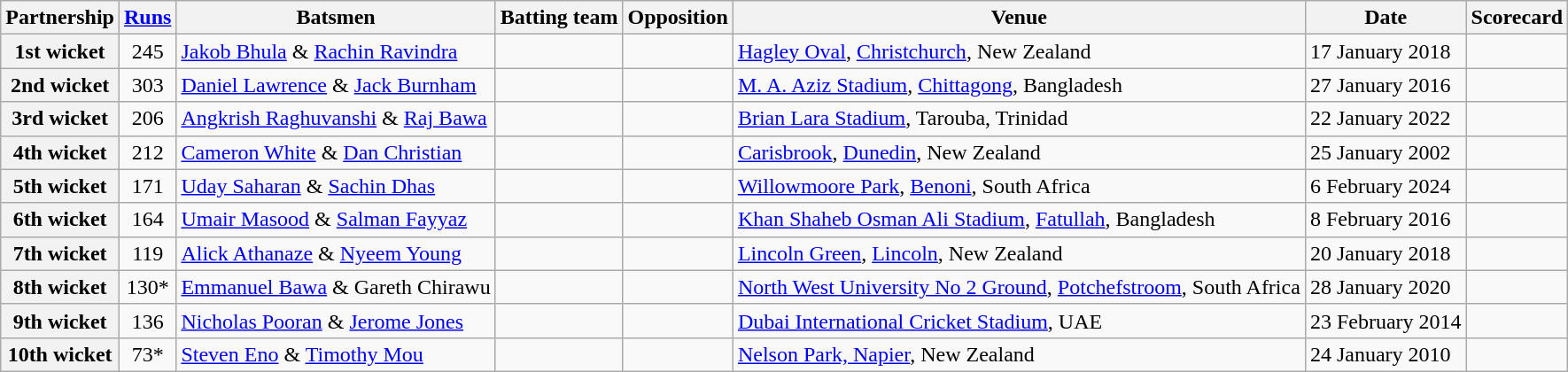<table class="wikitable">
<tr>
<th>Partnership</th>
<th><a href='#'>Runs</a></th>
<th>Batsmen</th>
<th>Batting team</th>
<th>Opposition</th>
<th>Venue</th>
<th>Date</th>
<th>Scorecard</th>
</tr>
<tr>
<th scope-"row">1st wicket</th>
<td align="center">245</td>
<td><a href='#'>Jakob Bhula</a> & <a href='#'>Rachin Ravindra</a></td>
<td></td>
<td></td>
<td><a href='#'>Hagley Oval</a>, <a href='#'>Christchurch</a>, New Zealand</td>
<td>17 January 2018</td>
<td></td>
</tr>
<tr>
<th scope="row" align="left">2nd wicket</th>
<td align="center">303</td>
<td><a href='#'>Daniel Lawrence</a> & <a href='#'>Jack Burnham</a></td>
<td></td>
<td></td>
<td><a href='#'>M. A. Aziz Stadium</a>, <a href='#'>Chittagong</a>, Bangladesh</td>
<td>27 January 2016</td>
<td></td>
</tr>
<tr>
<th scope="row" align="left">3rd wicket</th>
<td align="center">206</td>
<td><a href='#'>Angkrish Raghuvanshi</a> & <a href='#'>Raj Bawa</a></td>
<td></td>
<td></td>
<td><a href='#'>Brian Lara Stadium</a>, Tarouba, Trinidad</td>
<td>22 January 2022</td>
<td></td>
</tr>
<tr>
<th scope="row" align="left">4th wicket</th>
<td align="center">212</td>
<td><a href='#'>Cameron White</a> & <a href='#'>Dan Christian</a></td>
<td></td>
<td></td>
<td><a href='#'>Carisbrook</a>, <a href='#'>Dunedin</a>, New Zealand</td>
<td>25 January 2002</td>
<td></td>
</tr>
<tr>
<th scope="row" align="left">5th wicket</th>
<td align="center">171</td>
<td><a href='#'>Uday Saharan</a> & <a href='#'>Sachin Dhas</a></td>
<td></td>
<td></td>
<td><a href='#'>Willowmoore Park</a>, <a href='#'>Benoni</a>, South Africa</td>
<td>6 February 2024</td>
<td></td>
</tr>
<tr>
<th scope="row" align="left">6th wicket</th>
<td align="center">164</td>
<td><a href='#'>Umair Masood</a> & <a href='#'>Salman Fayyaz</a></td>
<td></td>
<td></td>
<td><a href='#'>Khan Shaheb Osman Ali Stadium</a>, <a href='#'>Fatullah</a>, Bangladesh</td>
<td>8 February 2016</td>
<td></td>
</tr>
<tr>
<th scope="row" align="left">7th wicket</th>
<td align="center">119</td>
<td><a href='#'>Alick Athanaze</a> & <a href='#'>Nyeem Young</a></td>
<td></td>
<td></td>
<td><a href='#'>Lincoln Green</a>, <a href='#'>Lincoln</a>, New Zealand</td>
<td>20 January 2018</td>
<td></td>
</tr>
<tr>
<th scope="row" align="left">8th wicket</th>
<td align="center">130*</td>
<td><a href='#'>Emmanuel Bawa</a> & Gareth Chirawu</td>
<td></td>
<td></td>
<td><a href='#'>North West University No 2 Ground</a>, <a href='#'>Potchefstroom</a>, South Africa</td>
<td>28 January 2020</td>
<td></td>
</tr>
<tr>
<th scope="row" align="left">9th wicket</th>
<td align="center">136</td>
<td><a href='#'>Nicholas Pooran</a> & <a href='#'>Jerome Jones</a></td>
<td></td>
<td></td>
<td><a href='#'>Dubai International Cricket Stadium</a>, UAE</td>
<td>23 February 2014</td>
<td></td>
</tr>
<tr>
<th scope="row" align="left">10th wicket</th>
<td align="center">73*</td>
<td><a href='#'>Steven Eno</a> & <a href='#'>Timothy Mou</a></td>
<td></td>
<td></td>
<td><a href='#'>Nelson Park, Napier</a>, New Zealand</td>
<td>24 January 2010</td>
<td></td>
</tr>
</table>
